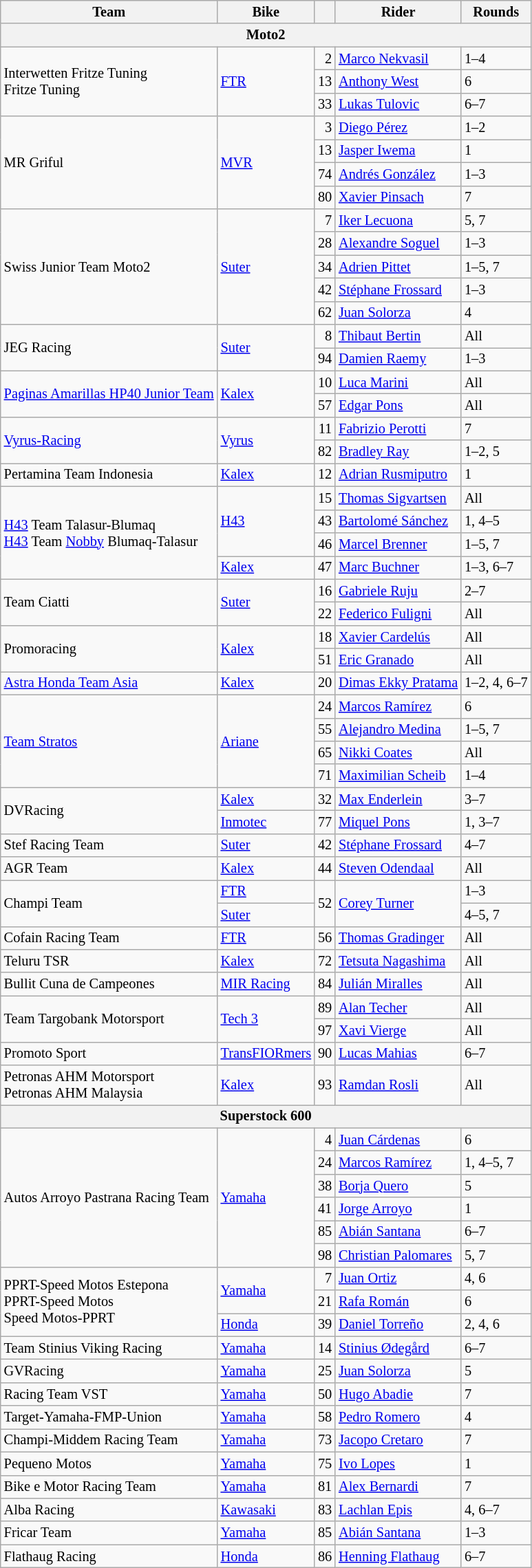<table class="wikitable" style="font-size: 85%">
<tr>
<th>Team</th>
<th>Bike</th>
<th></th>
<th>Rider</th>
<th>Rounds</th>
</tr>
<tr>
<th colspan=5>Moto2</th>
</tr>
<tr>
<td rowspan=3> Interwetten Fritze Tuning<br> Fritze Tuning</td>
<td rowspan=3><a href='#'>FTR</a></td>
<td align=right>2</td>
<td> <a href='#'>Marco Nekvasil</a></td>
<td>1–4</td>
</tr>
<tr>
<td align=right>13</td>
<td> <a href='#'>Anthony West</a></td>
<td>6</td>
</tr>
<tr>
<td align=right>33</td>
<td> <a href='#'>Lukas Tulovic</a></td>
<td>6–7</td>
</tr>
<tr>
<td rowspan=4> MR Griful</td>
<td rowspan=4><a href='#'>MVR</a></td>
<td align=right>3</td>
<td> <a href='#'>Diego Pérez</a></td>
<td>1–2</td>
</tr>
<tr>
<td align=right>13</td>
<td> <a href='#'>Jasper Iwema</a></td>
<td>1</td>
</tr>
<tr>
<td align=right>74</td>
<td> <a href='#'>Andrés González</a></td>
<td>1–3</td>
</tr>
<tr>
<td align=right>80</td>
<td> <a href='#'>Xavier Pinsach</a></td>
<td>7</td>
</tr>
<tr>
<td rowspan=5> Swiss Junior Team Moto2</td>
<td rowspan=5><a href='#'>Suter</a></td>
<td align=right>7</td>
<td> <a href='#'>Iker Lecuona</a></td>
<td>5, 7</td>
</tr>
<tr>
<td align=right>28</td>
<td> <a href='#'>Alexandre Soguel</a></td>
<td>1–3</td>
</tr>
<tr>
<td align=right>34</td>
<td> <a href='#'>Adrien Pittet</a></td>
<td>1–5, 7</td>
</tr>
<tr>
<td align=right>42</td>
<td> <a href='#'>Stéphane Frossard</a></td>
<td>1–3</td>
</tr>
<tr>
<td align=right>62</td>
<td> <a href='#'>Juan Solorza</a></td>
<td>4</td>
</tr>
<tr>
<td rowspan=2> JEG Racing</td>
<td rowspan=2><a href='#'>Suter</a></td>
<td align=right>8</td>
<td> <a href='#'>Thibaut Bertin</a></td>
<td>All</td>
</tr>
<tr>
<td align=right>94</td>
<td> <a href='#'>Damien Raemy</a></td>
<td>1–3</td>
</tr>
<tr>
<td rowspan=2> <a href='#'>Paginas Amarillas HP40 Junior Team</a></td>
<td rowspan=2><a href='#'>Kalex</a></td>
<td align=right>10</td>
<td> <a href='#'>Luca Marini</a></td>
<td>All</td>
</tr>
<tr>
<td align=right>57</td>
<td> <a href='#'>Edgar Pons</a></td>
<td>All</td>
</tr>
<tr>
<td rowspan=2> <a href='#'>Vyrus-Racing</a></td>
<td rowspan=2><a href='#'>Vyrus</a></td>
<td align=right>11</td>
<td> <a href='#'>Fabrizio Perotti</a></td>
<td>7</td>
</tr>
<tr>
<td align=right>82</td>
<td> <a href='#'>Bradley Ray</a></td>
<td>1–2, 5</td>
</tr>
<tr>
<td> Pertamina Team Indonesia</td>
<td><a href='#'>Kalex</a></td>
<td align=right>12</td>
<td> <a href='#'>Adrian Rusmiputro</a></td>
<td>1</td>
</tr>
<tr>
<td rowspan=4> <a href='#'>H43</a> Team Talasur-Blumaq<br> <a href='#'>H43</a> Team <a href='#'>Nobby</a> Blumaq-Talasur</td>
<td rowspan=3><a href='#'>H43</a></td>
<td align=right>15</td>
<td> <a href='#'>Thomas Sigvartsen</a></td>
<td>All</td>
</tr>
<tr>
<td align=right>43</td>
<td> <a href='#'>Bartolomé Sánchez</a></td>
<td>1, 4–5</td>
</tr>
<tr>
<td align=right>46</td>
<td> <a href='#'>Marcel Brenner</a></td>
<td>1–5, 7</td>
</tr>
<tr>
<td><a href='#'>Kalex</a></td>
<td align=right>47</td>
<td> <a href='#'>Marc Buchner</a></td>
<td>1–3, 6–7</td>
</tr>
<tr>
<td rowspan=2> Team Ciatti</td>
<td rowspan=2><a href='#'>Suter</a></td>
<td align=right>16</td>
<td> <a href='#'>Gabriele Ruju</a></td>
<td>2–7</td>
</tr>
<tr>
<td align=right>22</td>
<td> <a href='#'>Federico Fuligni</a></td>
<td>All</td>
</tr>
<tr>
<td rowspan=2> Promoracing</td>
<td rowspan=2><a href='#'>Kalex</a></td>
<td align=right>18</td>
<td> <a href='#'>Xavier Cardelús</a></td>
<td>All</td>
</tr>
<tr>
<td align=right>51</td>
<td> <a href='#'>Eric Granado</a></td>
<td>All</td>
</tr>
<tr>
<td> <a href='#'>Astra Honda Team Asia</a></td>
<td><a href='#'>Kalex</a></td>
<td align=right>20</td>
<td> <a href='#'>Dimas Ekky Pratama</a></td>
<td>1–2, 4, 6–7</td>
</tr>
<tr>
<td rowspan=4> <a href='#'>Team Stratos</a></td>
<td rowspan=4><a href='#'>Ariane</a></td>
<td align=right>24</td>
<td> <a href='#'>Marcos Ramírez</a></td>
<td>6</td>
</tr>
<tr>
<td align=right>55</td>
<td> <a href='#'>Alejandro Medina</a></td>
<td>1–5, 7</td>
</tr>
<tr>
<td align=right>65</td>
<td> <a href='#'>Nikki Coates</a></td>
<td>All</td>
</tr>
<tr>
<td align=right>71</td>
<td> <a href='#'>Maximilian Scheib</a></td>
<td>1–4</td>
</tr>
<tr>
<td rowspan=2> DVRacing</td>
<td><a href='#'>Kalex</a></td>
<td align=right>32</td>
<td> <a href='#'>Max Enderlein</a></td>
<td>3–7</td>
</tr>
<tr>
<td><a href='#'>Inmotec</a></td>
<td align=right>77</td>
<td> <a href='#'>Miquel Pons</a></td>
<td>1, 3–7</td>
</tr>
<tr>
<td> Stef Racing Team</td>
<td><a href='#'>Suter</a></td>
<td align=right>42</td>
<td> <a href='#'>Stéphane Frossard</a></td>
<td>4–7</td>
</tr>
<tr>
<td> AGR Team</td>
<td><a href='#'>Kalex</a></td>
<td align=right>44</td>
<td> <a href='#'>Steven Odendaal</a></td>
<td>All</td>
</tr>
<tr>
<td rowspan=2> Champi Team</td>
<td><a href='#'>FTR</a></td>
<td rowspan=2 align=right>52</td>
<td rowspan=2> <a href='#'>Corey Turner</a></td>
<td>1–3</td>
</tr>
<tr>
<td><a href='#'>Suter</a></td>
<td>4–5, 7</td>
</tr>
<tr>
<td> Cofain Racing Team</td>
<td><a href='#'>FTR</a></td>
<td align=right>56</td>
<td> <a href='#'>Thomas Gradinger</a></td>
<td>All</td>
</tr>
<tr>
<td> Teluru TSR</td>
<td><a href='#'>Kalex</a></td>
<td align=right>72</td>
<td> <a href='#'>Tetsuta Nagashima</a></td>
<td>All</td>
</tr>
<tr>
<td> Bullit Cuna de Campeones</td>
<td><a href='#'>MIR Racing</a></td>
<td align=right>84</td>
<td> <a href='#'>Julián Miralles</a></td>
<td>All</td>
</tr>
<tr>
<td rowspan=2> Team Targobank Motorsport</td>
<td rowspan=2><a href='#'>Tech 3</a></td>
<td align=right>89</td>
<td> <a href='#'>Alan Techer</a></td>
<td>All</td>
</tr>
<tr>
<td align=right>97</td>
<td> <a href='#'>Xavi Vierge</a></td>
<td>All</td>
</tr>
<tr>
<td> Promoto Sport</td>
<td><a href='#'>TransFIORmers</a></td>
<td align=right>90</td>
<td> <a href='#'>Lucas Mahias</a></td>
<td>6–7</td>
</tr>
<tr>
<td> Petronas AHM Motorsport<br> Petronas AHM Malaysia</td>
<td><a href='#'>Kalex</a></td>
<td align=right>93</td>
<td> <a href='#'>Ramdan Rosli</a></td>
<td>All</td>
</tr>
<tr>
<th colspan=5>Superstock 600</th>
</tr>
<tr>
<td rowspan=6> Autos Arroyo Pastrana Racing Team</td>
<td rowspan=6><a href='#'>Yamaha</a></td>
<td align=right>4</td>
<td> <a href='#'>Juan Cárdenas</a></td>
<td>6</td>
</tr>
<tr>
<td align=right>24</td>
<td> <a href='#'>Marcos Ramírez</a></td>
<td>1, 4–5, 7</td>
</tr>
<tr>
<td align=right>38</td>
<td> <a href='#'>Borja Quero</a></td>
<td>5</td>
</tr>
<tr>
<td align=right>41</td>
<td> <a href='#'>Jorge Arroyo</a></td>
<td>1</td>
</tr>
<tr>
<td align=right>85</td>
<td> <a href='#'>Abián Santana</a></td>
<td>6–7</td>
</tr>
<tr>
<td align=right>98</td>
<td> <a href='#'>Christian Palomares</a></td>
<td>5, 7</td>
</tr>
<tr>
<td rowspan=3> PPRT-Speed Motos Estepona<br> PPRT-Speed Motos<br> Speed Motos-PPRT</td>
<td rowspan=2><a href='#'>Yamaha</a></td>
<td align=right>7</td>
<td> <a href='#'>Juan Ortiz</a></td>
<td>4, 6</td>
</tr>
<tr>
<td align=right>21</td>
<td> <a href='#'>Rafa Román</a></td>
<td>6</td>
</tr>
<tr>
<td><a href='#'>Honda</a></td>
<td align=right>39</td>
<td> <a href='#'>Daniel Torreño</a></td>
<td>2, 4, 6</td>
</tr>
<tr>
<td> Team Stinius Viking Racing</td>
<td><a href='#'>Yamaha</a></td>
<td align=right>14</td>
<td> <a href='#'>Stinius Ødegård</a></td>
<td>6–7</td>
</tr>
<tr>
<td> GVRacing</td>
<td><a href='#'>Yamaha</a></td>
<td align=right>25</td>
<td> <a href='#'>Juan Solorza</a></td>
<td>5</td>
</tr>
<tr>
<td> Racing Team VST</td>
<td><a href='#'>Yamaha</a></td>
<td align=right>50</td>
<td> <a href='#'>Hugo Abadie</a></td>
<td>7</td>
</tr>
<tr>
<td> Target-Yamaha-FMP-Union</td>
<td><a href='#'>Yamaha</a></td>
<td align=right>58</td>
<td> <a href='#'>Pedro Romero</a></td>
<td>4</td>
</tr>
<tr>
<td> Champi-Middem Racing Team</td>
<td><a href='#'>Yamaha</a></td>
<td align=right>73</td>
<td> <a href='#'>Jacopo Cretaro</a></td>
<td>7</td>
</tr>
<tr>
<td> Pequeno Motos</td>
<td><a href='#'>Yamaha</a></td>
<td align=right>75</td>
<td> <a href='#'>Ivo Lopes</a></td>
<td>1</td>
</tr>
<tr>
<td> Bike e Motor Racing Team</td>
<td><a href='#'>Yamaha</a></td>
<td align=right>81</td>
<td> <a href='#'>Alex Bernardi</a></td>
<td>7</td>
</tr>
<tr>
<td> Alba Racing</td>
<td><a href='#'>Kawasaki</a></td>
<td align=right>83</td>
<td> <a href='#'>Lachlan Epis</a></td>
<td>4, 6–7</td>
</tr>
<tr>
<td> Fricar Team</td>
<td><a href='#'>Yamaha</a></td>
<td align=right>85</td>
<td> <a href='#'>Abián Santana</a></td>
<td>1–3</td>
</tr>
<tr>
<td> Flathaug Racing</td>
<td><a href='#'>Honda</a></td>
<td align=right>86</td>
<td> <a href='#'>Henning Flathaug</a></td>
<td>6–7</td>
</tr>
</table>
